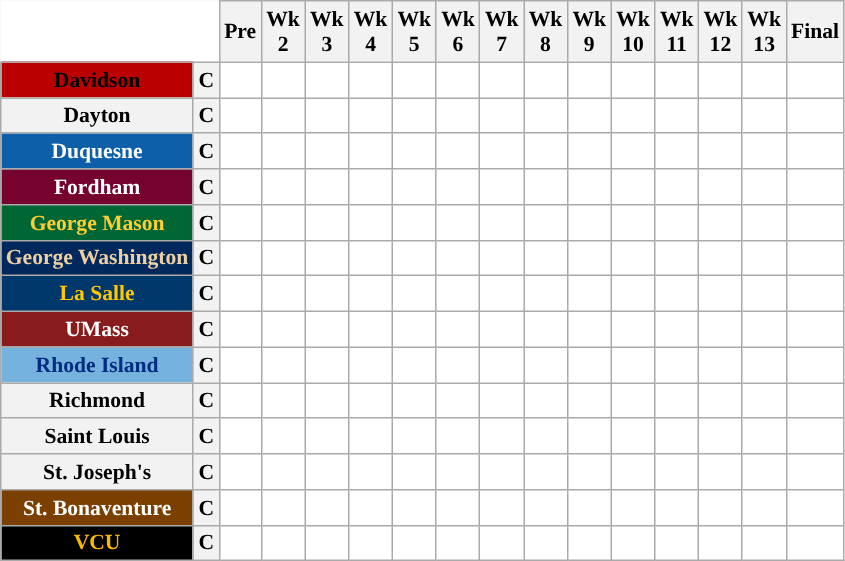<table class="wikitable" style="white-space:nowrap;font-size:90%;">
<tr>
<th colspan=2 style="background:white; border-top-style:hidden; border-left-style:hidden;"> </th>
<th>Pre</th>
<th>Wk<br>2</th>
<th>Wk<br>3</th>
<th>Wk<br>4</th>
<th>Wk<br>5</th>
<th>Wk<br>6</th>
<th>Wk<br>7</th>
<th>Wk<br>8</th>
<th>Wk<br>9</th>
<th>Wk<br>10</th>
<th>Wk<br>11</th>
<th>Wk<br>12</th>
<th>Wk<br>13</th>
<th>Final</th>
</tr>
<tr style="text-align:center;">
<th style="background:#BA0000; color:#000000;">Davidson</th>
<th>C</th>
<td style="background:#FFF;"></td>
<td style="background:#FFF;"></td>
<td style="background:#FFF;"></td>
<td style="background:#FFF;"></td>
<td style="background:#FFF;"></td>
<td style="background:#FFF;"></td>
<td style="background:#FFF;"></td>
<td style="background:#FFF;"></td>
<td style="background:#FFF;"></td>
<td style="background:#FFF;"></td>
<td style="background:#FFF;"></td>
<td style="background:#FFF;"></td>
<td style="background:#FFF;"></td>
<td style="background:#FFF;"></td>
</tr>
<tr style="text-align:center;">
<th style="background:#">Dayton</th>
<th>C</th>
<td style="background:#FFF;"></td>
<td style="background:#FFF;"></td>
<td style="background:#FFF;"></td>
<td style="background:#FFF;"></td>
<td style="background:#FFF;"></td>
<td style="background:#FFF;"></td>
<td style="background:#FFF;"></td>
<td style="background:#FFF;"></td>
<td style="background:#FFF;"></td>
<td style="background:#FFF;"></td>
<td style="background:#FFF;"></td>
<td style="background:#FFF;"></td>
<td style="background:#FFF;"></td>
<td style="background:#FFF;"></td>
</tr>
<tr style="text-align:center;">
<th style="background:#0C5FA8; color:white;">Duquesne</th>
<th>C</th>
<td style="background:#FFF;"></td>
<td style="background:#FFF;"></td>
<td style="background:#FFF;"></td>
<td style="background:#FFF;"></td>
<td style="background:#FFF;"></td>
<td style="background:#FFF;"></td>
<td style="background:#FFF;"></td>
<td style="background:#FFF;"></td>
<td style="background:#FFF;"></td>
<td style="background:#FFF;"></td>
<td style="background:#FFF;"></td>
<td style="background:#FFF;"></td>
<td style="background:#FFF;"></td>
<td style="background:#FFF;"></td>
</tr>
<tr style="text-align:center;">
<th style="background:#76032E; color:#FFFFFF;">Fordham</th>
<th>C</th>
<td style="background:#FFF;"></td>
<td style="background:#FFF;"></td>
<td style="background:#FFF;"></td>
<td style="background:#FFF;"></td>
<td style="background:#FFF;"></td>
<td style="background:#FFF;"></td>
<td style="background:#FFF;"></td>
<td style="background:#FFF;"></td>
<td style="background:#FFF;"></td>
<td style="background:#FFF;"></td>
<td style="background:#FFF;"></td>
<td style="background:#FFF;"></td>
<td style="background:#FFF;"></td>
<td style="background:#FFF;"></td>
</tr>
<tr style="text-align:center;">
<th style="background:#006633; color:#FFCC33;">George Mason</th>
<th>C</th>
<td style="background:#FFF;"></td>
<td style="background:#FFF;"></td>
<td style="background:#FFF;"></td>
<td style="background:#FFF;"></td>
<td style="background:#FFF;"></td>
<td style="background:#FFF;"></td>
<td style="background:#FFF;"></td>
<td style="background:#FFF;"></td>
<td style="background:#FFF;"></td>
<td style="background:#FFF;"></td>
<td style="background:#FFF;"></td>
<td style="background:#FFF;"></td>
<td style="background:#FFF;"></td>
<td style="background:#FFF;"></td>
</tr>
<tr style="text-align:center;">
<th style="background:#00285C; color:#EECFA1;">George Washington</th>
<th>C</th>
<td style="background:#FFF;"></td>
<td style="background:#FFF;"></td>
<td style="background:#FFF;"></td>
<td style="background:#FFF;"></td>
<td style="background:#FFF;"></td>
<td style="background:#FFF;"></td>
<td style="background:#FFF;"></td>
<td style="background:#FFF;"></td>
<td style="background:#FFF;"></td>
<td style="background:#FFF;"></td>
<td style="background:#FFF;"></td>
<td style="background:#FFF;"></td>
<td style="background:#FFF;"></td>
<td style="background:#FFF;"></td>
</tr>
<tr style="text-align:center;">
<th style="background:#00386B; color:#FFC700;">La Salle</th>
<th>C</th>
<td style="background:#FFF;"></td>
<td style="background:#FFF;"></td>
<td style="background:#FFF;"></td>
<td style="background:#FFF;"></td>
<td style="background:#FFF;"></td>
<td style="background:#FFF;"></td>
<td style="background:#FFF;"></td>
<td style="background:#FFF;"></td>
<td style="background:#FFF;"></td>
<td style="background:#FFF;"></td>
<td style="background:#FFF;"></td>
<td style="background:#FFF;"></td>
<td style="background:#FFF;"></td>
<td style="background:#FFF;"></td>
</tr>
<tr style="text-align:center;">
<th style="background:#881C1C; color:white;">UMass</th>
<th>C</th>
<td style="background:#FFF;"></td>
<td style="background:#FFF;"></td>
<td style="background:#FFF;"></td>
<td style="background:#FFF;"></td>
<td style="background:#FFF;"></td>
<td style="background:#FFF;"></td>
<td style="background:#FFF;"></td>
<td style="background:#FFF;"></td>
<td style="background:#FFF;"></td>
<td style="background:#FFF;"></td>
<td style="background:#FFF;"></td>
<td style="background:#FFF;"></td>
<td style="background:#FFF;"></td>
<td style="background:#FFF;"></td>
</tr>
<tr style="text-align:center;">
<th style="background:#75B2DD; color:#002b7f;">Rhode Island</th>
<th>C</th>
<td style="background:#FFF;"></td>
<td style="background:#FFF;"></td>
<td style="background:#FFF;"></td>
<td style="background:#FFF;"></td>
<td style="background:#FFF;"></td>
<td style="background:#FFF;"></td>
<td style="background:#FFF;"></td>
<td style="background:#FFF;"></td>
<td style="background:#FFF;"></td>
<td style="background:#FFF;"></td>
<td style="background:#FFF;"></td>
<td style="background:#FFF;"></td>
<td style="background:#FFF;"></td>
<td style="background:#FFF;"></td>
</tr>
<tr style="text-align:center;">
<th style="background:#">Richmond</th>
<th>C</th>
<td style="background:#FFF;"></td>
<td style="background:#FFF;"></td>
<td style="background:#FFF;"></td>
<td style="background:#FFF;"></td>
<td style="background:#FFF;"></td>
<td style="background:#FFF;"></td>
<td style="background:#FFF;"></td>
<td style="background:#FFF;"></td>
<td style="background:#FFF;"></td>
<td style="background:#FFF;"></td>
<td style="background:#FFF;"></td>
<td style="background:#FFF;"></td>
<td style="background:#FFF;"></td>
<td style="background:#FFF;"></td>
</tr>
<tr style="text-align:center;">
<th style="background:#">Saint Louis</th>
<th>C</th>
<td style="background:#FFF;"></td>
<td style="background:#FFF;"></td>
<td style="background:#FFF;"></td>
<td style="background:#FFF;"></td>
<td style="background:#FFF;"></td>
<td style="background:#FFF;"></td>
<td style="background:#FFF;"></td>
<td style="background:#FFF;"></td>
<td style="background:#FFF;"></td>
<td style="background:#FFF;"></td>
<td style="background:#FFF;"></td>
<td style="background:#FFF;"></td>
<td style="background:#FFF;"></td>
<td style="background:#FFF;"></td>
</tr>
<tr style="text-align:center;">
<th style="background:#">St. Joseph's</th>
<th>C</th>
<td style="background:#FFF;"></td>
<td style="background:#FFF;"></td>
<td style="background:#FFF;"></td>
<td style="background:#FFF;"></td>
<td style="background:#FFF;"></td>
<td style="background:#FFF;"></td>
<td style="background:#FFF;"></td>
<td style="background:#FFF;"></td>
<td style="background:#FFF;"></td>
<td style="background:#FFF;"></td>
<td style="background:#FFF;"></td>
<td style="background:#FFF;"></td>
<td style="background:#FFF;"></td>
<td style="background:#FFF;"></td>
</tr>
<tr style="text-align:center;">
<th style="background:#7B3F00; color:#FFFFFF;">St. Bonaventure</th>
<th>C</th>
<td style="background:#FFF;"></td>
<td style="background:#FFF;"></td>
<td style="background:#FFF;"></td>
<td style="background:#FFF;"></td>
<td style="background:#FFF;"></td>
<td style="background:#FFF;"></td>
<td style="background:#FFF;"></td>
<td style="background:#FFF;"></td>
<td style="background:#FFF;"></td>
<td style="background:#FFF;"></td>
<td style="background:#FFF;"></td>
<td style="background:#FFF;"></td>
<td style="background:#FFF;"></td>
<td style="background:#FFF;"></td>
</tr>
<tr style="text-align:center;">
<th style="background:#000000; color:#F8B800;">VCU</th>
<th>C</th>
<td style="background:#FFF;"></td>
<td style="background:#FFF;"></td>
<td style="background:#FFF;"></td>
<td style="background:#FFF;"></td>
<td style="background:#FFF;"></td>
<td style="background:#FFF;"></td>
<td style="background:#FFF;"></td>
<td style="background:#FFF;"></td>
<td style="background:#FFF;"></td>
<td style="background:#FFF;"></td>
<td style="background:#FFF;"></td>
<td style="background:#FFF;"></td>
<td style="background:#FFF;"></td>
<td style="background:#FFF;"></td>
</tr>
</table>
